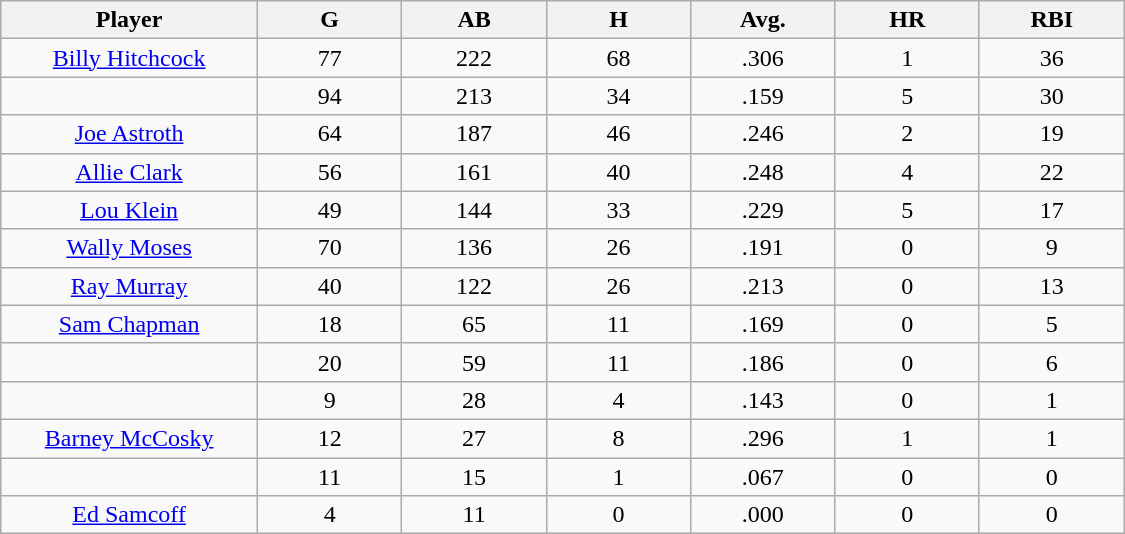<table class="wikitable sortable">
<tr>
<th bgcolor="#DDDDFF" width="16%">Player</th>
<th bgcolor="#DDDDFF" width="9%">G</th>
<th bgcolor="#DDDDFF" width="9%">AB</th>
<th bgcolor="#DDDDFF" width="9%">H</th>
<th bgcolor="#DDDDFF" width="9%">Avg.</th>
<th bgcolor="#DDDDFF" width="9%">HR</th>
<th bgcolor="#DDDDFF" width="9%">RBI</th>
</tr>
<tr align="center">
<td><a href='#'>Billy Hitchcock</a></td>
<td>77</td>
<td>222</td>
<td>68</td>
<td>.306</td>
<td>1</td>
<td>36</td>
</tr>
<tr align="center">
<td></td>
<td>94</td>
<td>213</td>
<td>34</td>
<td>.159</td>
<td>5</td>
<td>30</td>
</tr>
<tr align="center">
<td><a href='#'>Joe Astroth</a></td>
<td>64</td>
<td>187</td>
<td>46</td>
<td>.246</td>
<td>2</td>
<td>19</td>
</tr>
<tr align="center">
<td><a href='#'>Allie Clark</a></td>
<td>56</td>
<td>161</td>
<td>40</td>
<td>.248</td>
<td>4</td>
<td>22</td>
</tr>
<tr align="center">
<td><a href='#'>Lou Klein</a></td>
<td>49</td>
<td>144</td>
<td>33</td>
<td>.229</td>
<td>5</td>
<td>17</td>
</tr>
<tr align="center">
<td><a href='#'>Wally Moses</a></td>
<td>70</td>
<td>136</td>
<td>26</td>
<td>.191</td>
<td>0</td>
<td>9</td>
</tr>
<tr align="center">
<td><a href='#'>Ray Murray</a></td>
<td>40</td>
<td>122</td>
<td>26</td>
<td>.213</td>
<td>0</td>
<td>13</td>
</tr>
<tr align="center">
<td><a href='#'>Sam Chapman</a></td>
<td>18</td>
<td>65</td>
<td>11</td>
<td>.169</td>
<td>0</td>
<td>5</td>
</tr>
<tr align="center">
<td></td>
<td>20</td>
<td>59</td>
<td>11</td>
<td>.186</td>
<td>0</td>
<td>6</td>
</tr>
<tr align="center">
<td></td>
<td>9</td>
<td>28</td>
<td>4</td>
<td>.143</td>
<td>0</td>
<td>1</td>
</tr>
<tr align="center">
<td><a href='#'>Barney McCosky</a></td>
<td>12</td>
<td>27</td>
<td>8</td>
<td>.296</td>
<td>1</td>
<td>1</td>
</tr>
<tr align="center">
<td></td>
<td>11</td>
<td>15</td>
<td>1</td>
<td>.067</td>
<td>0</td>
<td>0</td>
</tr>
<tr align="center">
<td><a href='#'>Ed Samcoff</a></td>
<td>4</td>
<td>11</td>
<td>0</td>
<td>.000</td>
<td>0</td>
<td>0</td>
</tr>
</table>
